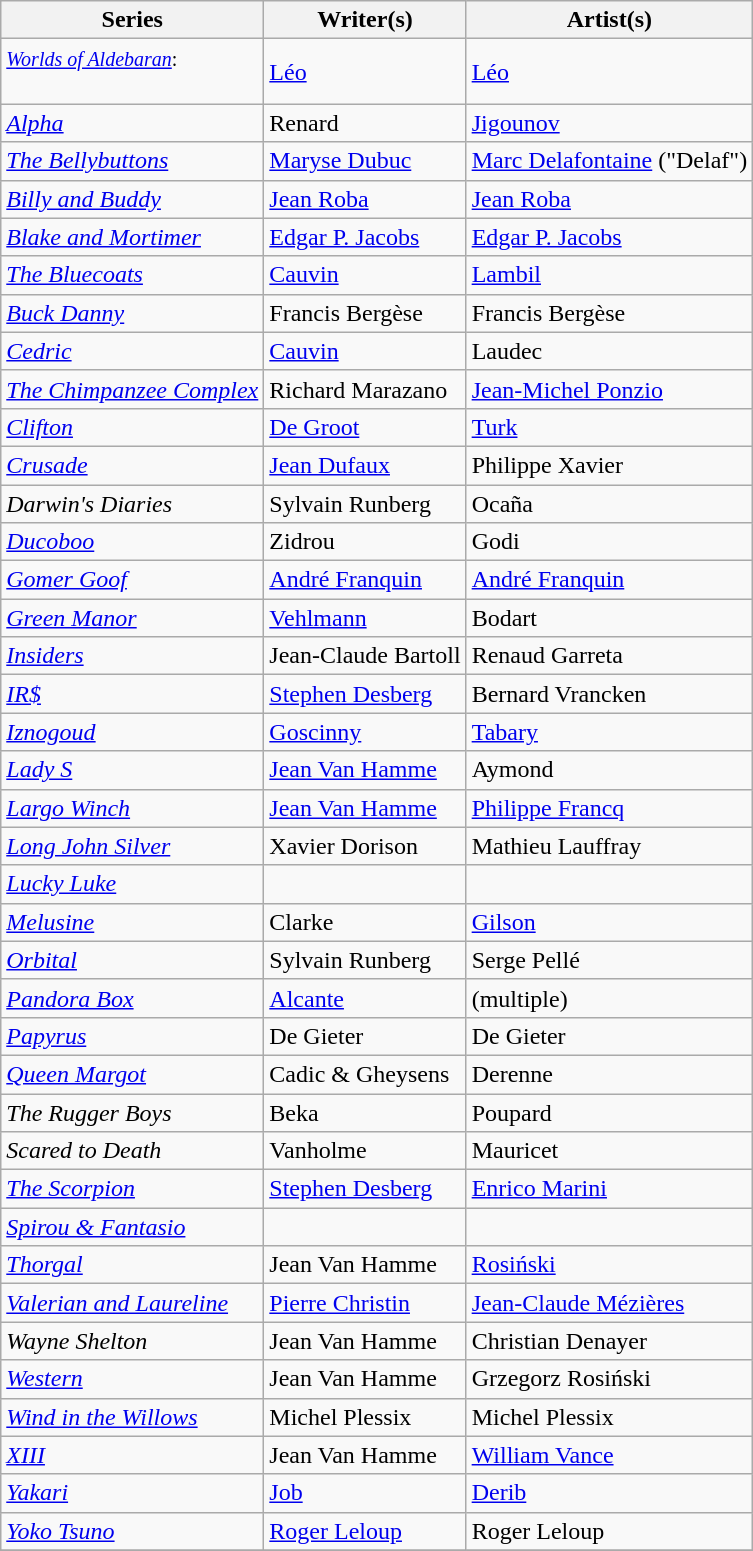<table class="wikitable sortable">
<tr>
<th scope="col">Series</th>
<th scope="col">Writer(s)</th>
<th scope="col">Artist(s)<br></th>
</tr>
<tr>
<td><small><em><a href='#'>Worlds of Aldebaran</a></em>:</small><br><br></td>
<td><a href='#'>Léo</a></td>
<td><a href='#'>Léo</a></td>
</tr>
<tr>
<td><em><a href='#'>Alpha</a></em></td>
<td>Renard</td>
<td><a href='#'>Jigounov</a></td>
</tr>
<tr>
<td><em><a href='#'>The Bellybuttons</a></em></td>
<td><a href='#'>Maryse Dubuc</a></td>
<td><a href='#'>Marc Delafontaine</a> ("Delaf")</td>
</tr>
<tr>
<td><em><a href='#'>Billy and Buddy</a></em></td>
<td><a href='#'>Jean Roba</a></td>
<td><a href='#'>Jean Roba</a></td>
</tr>
<tr>
<td><em><a href='#'>Blake and Mortimer</a></em></td>
<td><a href='#'>Edgar P. Jacobs</a></td>
<td><a href='#'>Edgar P. Jacobs</a></td>
</tr>
<tr>
<td><em><a href='#'>The Bluecoats</a></em></td>
<td><a href='#'>Cauvin</a></td>
<td><a href='#'>Lambil</a></td>
</tr>
<tr>
<td><em><a href='#'>Buck Danny</a></em></td>
<td>Francis Bergèse</td>
<td>Francis Bergèse</td>
</tr>
<tr>
<td><em><a href='#'>Cedric</a></em></td>
<td><a href='#'>Cauvin</a></td>
<td>Laudec</td>
</tr>
<tr>
<td><em><a href='#'>The Chimpanzee Complex</a></em></td>
<td>Richard Marazano</td>
<td><a href='#'>Jean-Michel Ponzio</a></td>
</tr>
<tr>
<td><em><a href='#'>Clifton</a></em></td>
<td><a href='#'>De Groot</a></td>
<td><a href='#'>Turk</a></td>
</tr>
<tr>
<td><em><a href='#'>Crusade</a></em></td>
<td><a href='#'>Jean Dufaux</a></td>
<td>Philippe Xavier</td>
</tr>
<tr>
<td><em>Darwin's Diaries</em></td>
<td>Sylvain Runberg</td>
<td>Ocaña</td>
</tr>
<tr>
<td><em><a href='#'>Ducoboo</a></em></td>
<td>Zidrou</td>
<td>Godi</td>
</tr>
<tr>
<td><em><a href='#'>Gomer Goof</a></em></td>
<td><a href='#'>André Franquin</a></td>
<td><a href='#'>André Franquin</a></td>
</tr>
<tr>
<td><em><a href='#'>Green Manor</a></em></td>
<td><a href='#'>Vehlmann</a></td>
<td>Bodart</td>
</tr>
<tr>
<td><em><a href='#'>Insiders</a></em></td>
<td>Jean-Claude Bartoll</td>
<td>Renaud Garreta</td>
</tr>
<tr>
<td><em><a href='#'>IR$</a></em></td>
<td><a href='#'>Stephen Desberg</a></td>
<td>Bernard Vrancken</td>
</tr>
<tr>
<td><em><a href='#'>Iznogoud</a></em></td>
<td><a href='#'>Goscinny</a></td>
<td><a href='#'>Tabary</a></td>
</tr>
<tr>
<td><em><a href='#'>Lady S</a></em></td>
<td><a href='#'>Jean Van Hamme</a></td>
<td>Aymond</td>
</tr>
<tr>
<td><em><a href='#'>Largo Winch</a></em></td>
<td><a href='#'>Jean Van Hamme</a></td>
<td><a href='#'>Philippe Francq</a></td>
</tr>
<tr>
<td><em><a href='#'>Long John Silver</a></em></td>
<td>Xavier Dorison</td>
<td>Mathieu Lauffray</td>
</tr>
<tr>
<td><em><a href='#'>Lucky Luke</a></em></td>
<td></td>
<td></td>
</tr>
<tr>
<td><em><a href='#'>Melusine</a></em></td>
<td>Clarke</td>
<td><a href='#'>Gilson</a></td>
</tr>
<tr>
<td><em><a href='#'>Orbital</a></em></td>
<td>Sylvain Runberg</td>
<td>Serge Pellé</td>
</tr>
<tr>
<td><em><a href='#'>Pandora Box</a></em></td>
<td><a href='#'>Alcante</a></td>
<td>(multiple)</td>
</tr>
<tr>
<td><em><a href='#'>Papyrus</a></em></td>
<td>De Gieter</td>
<td>De Gieter</td>
</tr>
<tr>
<td><em><a href='#'>Queen Margot</a></em></td>
<td>Cadic & Gheysens</td>
<td>Derenne</td>
</tr>
<tr>
<td><em>The Rugger Boys</em></td>
<td>Beka</td>
<td>Poupard</td>
</tr>
<tr>
<td><em>Scared to Death</em></td>
<td>Vanholme</td>
<td>Mauricet</td>
</tr>
<tr>
<td><em><a href='#'>The Scorpion</a></em></td>
<td><a href='#'>Stephen Desberg</a></td>
<td><a href='#'>Enrico Marini</a></td>
</tr>
<tr>
<td><em><a href='#'>Spirou & Fantasio</a></em></td>
<td></td>
<td></td>
</tr>
<tr>
<td><em><a href='#'>Thorgal</a></em></td>
<td>Jean Van Hamme</td>
<td><a href='#'>Rosiński</a></td>
</tr>
<tr>
<td><em><a href='#'>Valerian and Laureline</a></em></td>
<td><a href='#'>Pierre Christin</a></td>
<td><a href='#'>Jean-Claude Mézières</a></td>
</tr>
<tr>
<td><em>Wayne Shelton</em></td>
<td>Jean Van Hamme</td>
<td>Christian Denayer</td>
</tr>
<tr>
<td><em><a href='#'>Western</a></em></td>
<td>Jean Van Hamme</td>
<td>Grzegorz Rosiński</td>
</tr>
<tr>
<td><em><a href='#'>Wind in the Willows</a></em></td>
<td>Michel Plessix</td>
<td>Michel Plessix</td>
</tr>
<tr>
<td><em><a href='#'>XIII</a></em></td>
<td>Jean Van Hamme</td>
<td><a href='#'>William Vance</a></td>
</tr>
<tr>
<td><em><a href='#'>Yakari</a></em></td>
<td><a href='#'>Job</a></td>
<td><a href='#'>Derib</a></td>
</tr>
<tr>
<td><em><a href='#'>Yoko Tsuno</a></em></td>
<td><a href='#'>Roger Leloup</a></td>
<td>Roger Leloup</td>
</tr>
<tr>
</tr>
</table>
